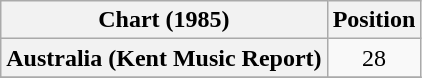<table class="wikitable plainrowheaders">
<tr>
<th scope="col">Chart (1985)</th>
<th scope="col">Position</th>
</tr>
<tr>
<th scope="row">Australia (Kent Music Report)</th>
<td style="text-align:center;">28</td>
</tr>
<tr>
</tr>
</table>
